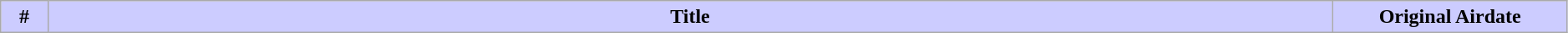<table class="wikitable" width=99%>
<tr>
<th style="background: #CCF" width="3%">#</th>
<th style="background: #CCF">Title</th>
<th style="background: #CCF" width="15%">Original Airdate<br>






















</th>
</tr>
</table>
